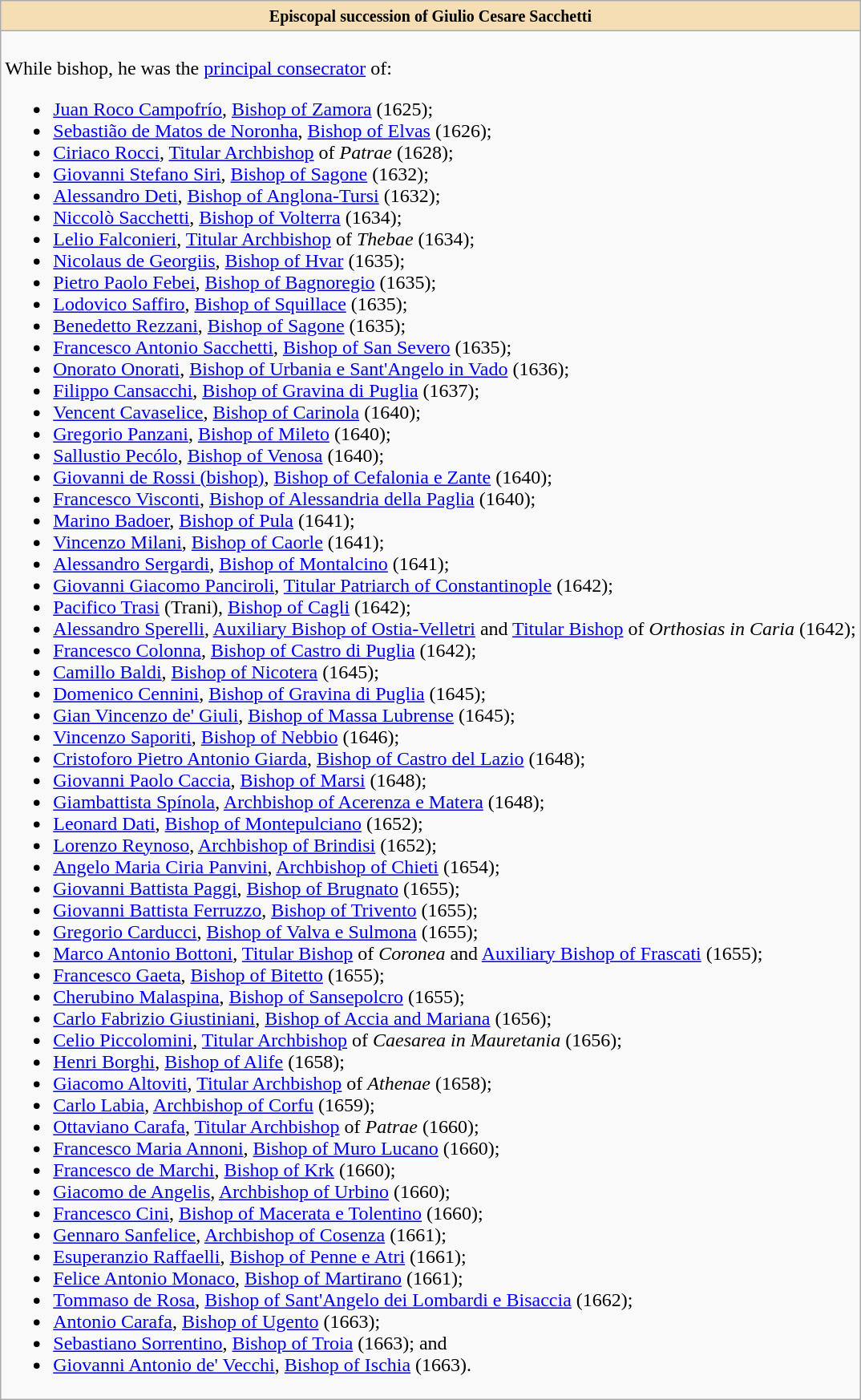<table role="presentation" class="wikitable mw-collapsible mw-collapsed"|>
<tr>
<th style="background:#F5DEB3"><small>Episcopal succession of Giulio Cesare Sacchetti</small></th>
</tr>
<tr>
<td><br>While bishop, he was the <a href='#'>principal consecrator</a> of:<ul><li><a href='#'>Juan Roco Campofrío</a>, <a href='#'>Bishop of Zamora</a> (1625);</li><li><a href='#'>Sebastião de Matos de Noronha</a>, <a href='#'>Bishop of Elvas</a> (1626);</li><li><a href='#'>Ciriaco Rocci</a>, <a href='#'>Titular Archbishop</a> of <em>Patrae</em> (1628);</li><li><a href='#'>Giovanni Stefano Siri</a>, <a href='#'>Bishop of Sagone</a> (1632);</li><li><a href='#'>Alessandro Deti</a>, <a href='#'>Bishop of Anglona-Tursi</a> (1632);</li><li><a href='#'>Niccolò Sacchetti</a>, <a href='#'>Bishop of Volterra</a> (1634);</li><li><a href='#'>Lelio Falconieri</a>, <a href='#'>Titular Archbishop</a> of <em>Thebae</em> (1634);</li><li><a href='#'>Nicolaus de Georgiis</a>, <a href='#'>Bishop of Hvar</a> (1635);</li><li><a href='#'>Pietro Paolo Febei</a>, <a href='#'>Bishop of Bagnoregio</a> (1635);</li><li><a href='#'>Lodovico Saffiro</a>, <a href='#'>Bishop of Squillace</a> (1635);</li><li><a href='#'>Benedetto Rezzani</a>, <a href='#'>Bishop of Sagone</a> (1635);</li><li><a href='#'>Francesco Antonio Sacchetti</a>, <a href='#'>Bishop of San Severo</a> (1635);</li><li><a href='#'>Onorato Onorati</a>, <a href='#'>Bishop of Urbania e Sant'Angelo in Vado</a> (1636);</li><li><a href='#'>Filippo Cansacchi</a>, <a href='#'>Bishop of Gravina di Puglia</a> (1637);</li><li><a href='#'>Vencent Cavaselice</a>, <a href='#'>Bishop of Carinola</a> (1640);</li><li><a href='#'>Gregorio Panzani</a>, <a href='#'>Bishop of Mileto</a> (1640);</li><li><a href='#'>Sallustio Pecólo</a>, <a href='#'>Bishop of Venosa</a> (1640);</li><li><a href='#'>Giovanni de Rossi (bishop)</a>, <a href='#'>Bishop of Cefalonia e Zante</a> (1640);</li><li><a href='#'>Francesco Visconti</a>, <a href='#'>Bishop of Alessandria della Paglia</a> (1640);</li><li><a href='#'>Marino Badoer</a>, <a href='#'>Bishop of Pula</a> (1641);</li><li><a href='#'>Vincenzo Milani</a>, <a href='#'>Bishop of Caorle</a> (1641);</li><li><a href='#'>Alessandro Sergardi</a>, <a href='#'>Bishop of Montalcino</a> (1641);</li><li><a href='#'>Giovanni Giacomo Panciroli</a>, <a href='#'>Titular Patriarch of Constantinople</a> (1642);</li><li><a href='#'>Pacifico Trasi</a> (Trani), <a href='#'>Bishop of Cagli</a> (1642);</li><li><a href='#'>Alessandro Sperelli</a>, <a href='#'>Auxiliary Bishop of Ostia-Velletri</a> and <a href='#'>Titular Bishop</a> of <em>Orthosias in Caria</em> (1642);</li><li><a href='#'>Francesco Colonna</a>, <a href='#'>Bishop of Castro di Puglia</a> (1642);</li><li><a href='#'>Camillo Baldi</a>, <a href='#'>Bishop of Nicotera</a> (1645);</li><li><a href='#'>Domenico Cennini</a>, <a href='#'>Bishop of Gravina di Puglia</a> (1645);</li><li><a href='#'>Gian Vincenzo de' Giuli</a>, <a href='#'>Bishop of Massa Lubrense</a> (1645);</li><li><a href='#'>Vincenzo Saporiti</a>, <a href='#'>Bishop of Nebbio</a> (1646);</li><li><a href='#'>Cristoforo Pietro Antonio Giarda</a>, <a href='#'>Bishop of Castro del Lazio</a> (1648);</li><li><a href='#'>Giovanni Paolo Caccia</a>, <a href='#'>Bishop of Marsi</a> (1648);</li><li><a href='#'>Giambattista Spínola</a>, <a href='#'>Archbishop of Acerenza e Matera</a> (1648);</li><li><a href='#'>Leonard Dati</a>, <a href='#'>Bishop of Montepulciano</a> (1652);</li><li><a href='#'>Lorenzo Reynoso</a>, <a href='#'>Archbishop of Brindisi</a> (1652);</li><li><a href='#'>Angelo Maria Ciria Panvini</a>, <a href='#'>Archbishop of Chieti</a> (1654);</li><li><a href='#'>Giovanni Battista Paggi</a>, <a href='#'>Bishop of Brugnato</a> (1655);</li><li><a href='#'>Giovanni Battista Ferruzzo</a>, <a href='#'>Bishop of Trivento</a> (1655);</li><li><a href='#'>Gregorio Carducci</a>, <a href='#'>Bishop of Valva e Sulmona</a> (1655);</li><li><a href='#'>Marco Antonio Bottoni</a>, <a href='#'>Titular Bishop</a> of <em>Coronea</em> and <a href='#'>Auxiliary Bishop of Frascati</a> (1655);</li><li><a href='#'>Francesco Gaeta</a>, <a href='#'>Bishop of Bitetto</a> (1655);</li><li><a href='#'>Cherubino Malaspina</a>, <a href='#'>Bishop of Sansepolcro</a> (1655);</li><li><a href='#'>Carlo Fabrizio Giustiniani</a>, <a href='#'>Bishop of Accia and Mariana</a> (1656);</li><li><a href='#'>Celio Piccolomini</a>, <a href='#'>Titular Archbishop</a> of <em>Caesarea in Mauretania</em> (1656);</li><li><a href='#'>Henri Borghi</a>, <a href='#'>Bishop of Alife</a> (1658);</li><li><a href='#'>Giacomo Altoviti</a>, <a href='#'>Titular Archbishop</a> of <em>Athenae</em> (1658);</li><li><a href='#'>Carlo Labia</a>, <a href='#'>Archbishop of Corfu</a> (1659);</li><li><a href='#'>Ottaviano Carafa</a>, <a href='#'>Titular Archbishop</a> of <em>Patrae</em> (1660);</li><li><a href='#'>Francesco Maria Annoni</a>, <a href='#'>Bishop of Muro Lucano</a> (1660);</li><li><a href='#'>Francesco de Marchi</a>, <a href='#'>Bishop of Krk</a> (1660);</li><li><a href='#'>Giacomo de Angelis</a>, <a href='#'>Archbishop of Urbino</a> (1660);</li><li><a href='#'>Francesco Cini</a>, <a href='#'>Bishop of Macerata e Tolentino</a> (1660);</li><li><a href='#'>Gennaro Sanfelice</a>, <a href='#'>Archbishop of Cosenza</a> (1661);</li><li><a href='#'>Esuperanzio Raffaelli</a>, <a href='#'>Bishop of Penne e Atri</a> (1661);</li><li><a href='#'>Felice Antonio Monaco</a>, <a href='#'>Bishop of Martirano</a> (1661);</li><li><a href='#'>Tommaso de Rosa</a>, <a href='#'>Bishop of Sant'Angelo dei Lombardi e Bisaccia</a> (1662);</li><li><a href='#'>Antonio Carafa</a>, <a href='#'>Bishop of Ugento</a> (1663);</li><li><a href='#'>Sebastiano Sorrentino</a>, <a href='#'>Bishop of Troia</a> (1663); and</li><li><a href='#'>Giovanni Antonio de' Vecchi</a>, <a href='#'>Bishop of Ischia</a> (1663).</li></ul></td>
</tr>
</table>
